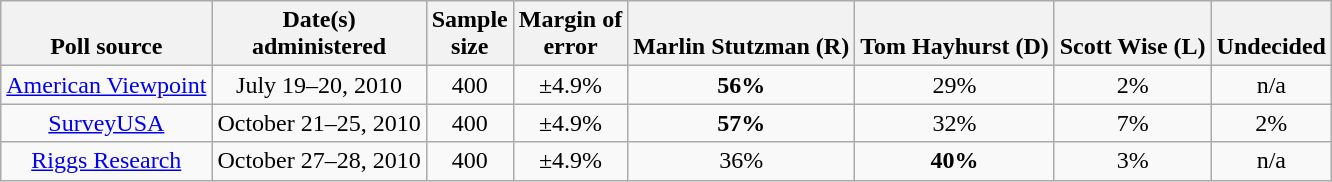<table class="wikitable" style="text-align:center">
<tr valign=bottom>
<th>Poll source</th>
<th>Date(s)<br> administered</th>
<th>Sample<br>size</th>
<th>Margin of<br>error</th>
<th align=left>Marlin Stutzman (R)</th>
<th align=left>Tom Hayhurst (D)</th>
<th align=left>Scott Wise (L)</th>
<th>Undecided</th>
</tr>
<tr>
<td><a href='#'>American Viewpoint</a></td>
<td>July 19–20, 2010</td>
<td>400</td>
<td>±4.9%</td>
<td><strong>56%</strong></td>
<td>29%</td>
<td>2%</td>
<td>n/a</td>
</tr>
<tr>
<td><a href='#'>SurveyUSA</a></td>
<td>October 21–25, 2010</td>
<td>400</td>
<td>±4.9%</td>
<td><strong>57%</strong></td>
<td>32%</td>
<td>7%</td>
<td>2%</td>
</tr>
<tr>
<td><a href='#'>Riggs Research</a></td>
<td>October 27–28, 2010</td>
<td>400</td>
<td>±4.9%</td>
<td>36%</td>
<td><strong>40%</strong></td>
<td>3%</td>
<td>n/a</td>
</tr>
</table>
